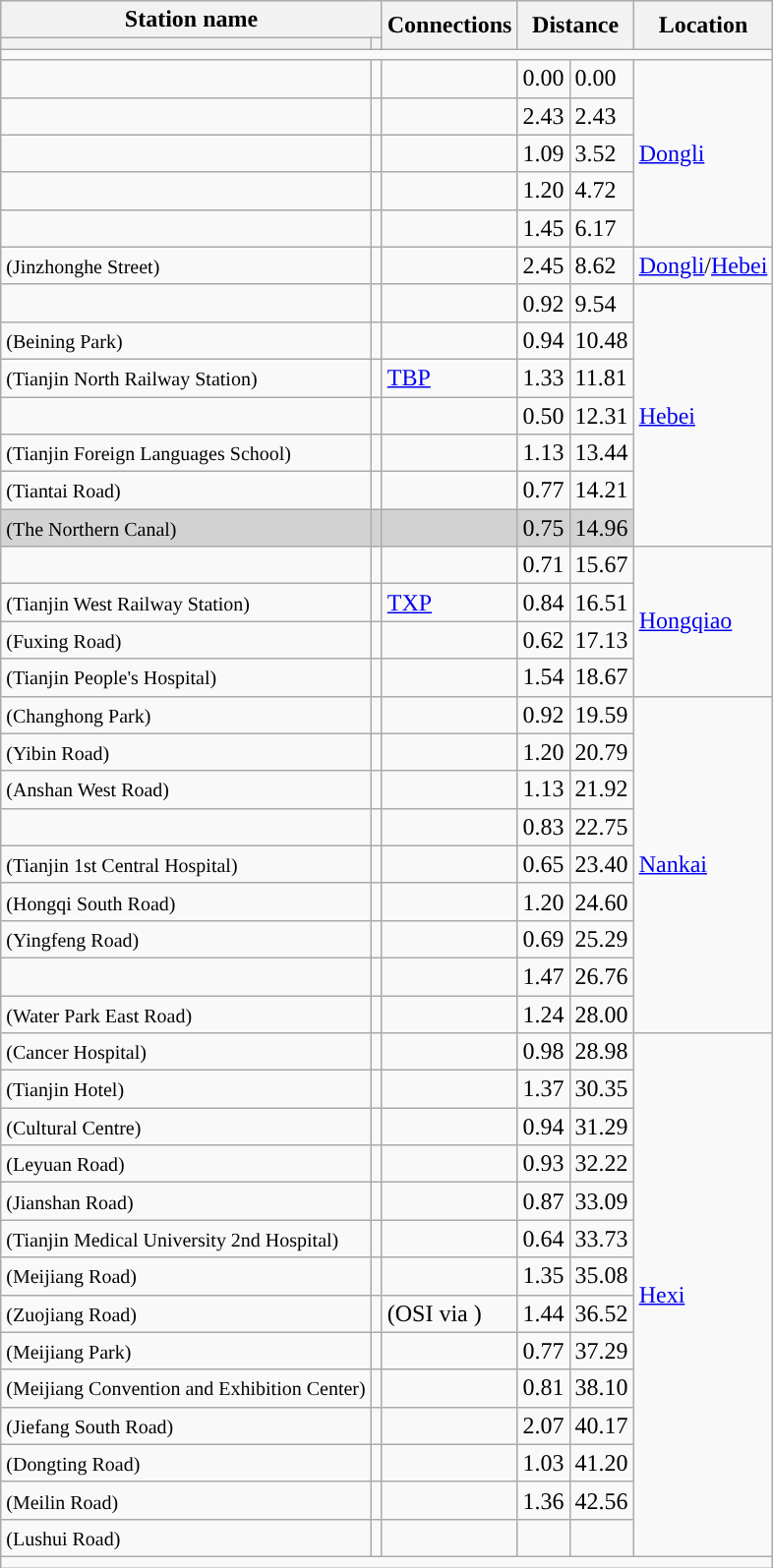<table class="wikitable">
<tr>
<th colspan="2">Station name</th>
<th rowspan="2">Connections</th>
<th colspan="2" rowspan="2">Distance<br></th>
<th rowspan="2">Location</th>
</tr>
<tr>
<th></th>
<th></th>
</tr>
<tr style="background:#">
<td colspan = "6"></td>
</tr>
<tr>
<td></td>
<td></td>
<td></td>
<td>0.00</td>
<td>0.00</td>
<td rowspan="5"><a href='#'>Dongli</a></td>
</tr>
<tr>
<td></td>
<td></td>
<td></td>
<td>2.43</td>
<td>2.43</td>
</tr>
<tr>
<td></td>
<td></td>
<td></td>
<td>1.09</td>
<td>3.52</td>
</tr>
<tr>
<td></td>
<td></td>
<td></td>
<td>1.20</td>
<td>4.72</td>
</tr>
<tr>
<td></td>
<td></td>
<td></td>
<td>1.45</td>
<td>6.17</td>
</tr>
<tr>
<td> <small>(Jinzhonghe Street)</small></td>
<td></td>
<td></td>
<td>2.45</td>
<td>8.62</td>
<td><a href='#'>Dongli</a>/<a href='#'>Hebei</a></td>
</tr>
<tr>
<td></td>
<td></td>
<td></td>
<td>0.92</td>
<td>9.54</td>
<td rowspan="7"><a href='#'>Hebei</a></td>
</tr>
<tr>
<td> <small>(Beining Park)</small></td>
<td></td>
<td></td>
<td>0.94</td>
<td>10.48</td>
</tr>
<tr>
<td> <small>(Tianjin North Railway Station)</small></td>
<td></td>
<td>  <a href='#'>TBP</a></td>
<td>1.33</td>
<td>11.81</td>
</tr>
<tr>
<td></td>
<td></td>
<td></td>
<td>0.50</td>
<td>12.31</td>
</tr>
<tr>
<td> <small>(Tianjin Foreign Languages School)</small></td>
<td></td>
<td></td>
<td>1.13</td>
<td>13.44</td>
</tr>
<tr>
<td> <small>(Tiantai Road)</small></td>
<td></td>
<td></td>
<td>0.77</td>
<td>14.21</td>
</tr>
<tr bgcolor="lightgrey">
<td><em></em> <small>(The Northern Canal)</small></td>
<td></td>
<td></td>
<td>0.75</td>
<td>14.96</td>
</tr>
<tr>
<td></td>
<td></td>
<td></td>
<td>0.71</td>
<td>15.67</td>
<td rowspan="4"><a href='#'>Hongqiao</a></td>
</tr>
<tr>
<td> <small>(Tianjin West Railway Station)</small></td>
<td></td>
<td>  <a href='#'>TXP</a></td>
<td>0.84</td>
<td>16.51</td>
</tr>
<tr>
<td> <small>(Fuxing Road)</small></td>
<td></td>
<td></td>
<td>0.62</td>
<td>17.13</td>
</tr>
<tr>
<td> <small>(Tianjin People's Hospital)</small></td>
<td></td>
<td></td>
<td>1.54</td>
<td>18.67</td>
</tr>
<tr>
<td> <small>(Changhong Park)</small></td>
<td></td>
<td></td>
<td>0.92</td>
<td>19.59</td>
<td rowspan="9"><a href='#'>Nankai</a></td>
</tr>
<tr>
<td> <small>(Yibin Road)</small></td>
<td></td>
<td></td>
<td>1.20</td>
<td>20.79</td>
</tr>
<tr>
<td> <small>(Anshan West Road)</small></td>
<td></td>
<td></td>
<td>1.13</td>
<td>21.92</td>
</tr>
<tr>
<td></td>
<td></td>
<td></td>
<td>0.83</td>
<td>22.75</td>
</tr>
<tr>
<td> <small>(Tianjin 1st Central Hospital)</small></td>
<td></td>
<td></td>
<td>0.65</td>
<td>23.40</td>
</tr>
<tr>
<td> <small>(Hongqi South Road)</small></td>
<td></td>
<td></td>
<td>1.20</td>
<td>24.60</td>
</tr>
<tr>
<td> <small>(Yingfeng Road)</small></td>
<td></td>
<td></td>
<td>0.69</td>
<td>25.29</td>
</tr>
<tr>
<td></td>
<td></td>
<td></td>
<td>1.47</td>
<td>26.76</td>
</tr>
<tr>
<td> <small>(Water Park East Road)</small></td>
<td></td>
<td></td>
<td>1.24</td>
<td>28.00</td>
</tr>
<tr>
<td> <small>(Cancer Hospital)</small></td>
<td></td>
<td></td>
<td>0.98</td>
<td>28.98</td>
<td rowspan="14"><a href='#'>Hexi</a></td>
</tr>
<tr>
<td> <small>(Tianjin Hotel)</small></td>
<td></td>
<td></td>
<td>1.37</td>
<td>30.35</td>
</tr>
<tr>
<td> <small>(Cultural Centre)</small></td>
<td></td>
<td></td>
<td>0.94</td>
<td>31.29</td>
</tr>
<tr>
<td> <small>(Leyuan Road)</small></td>
<td></td>
<td></td>
<td>0.93</td>
<td>32.22</td>
</tr>
<tr>
<td> <small>(Jianshan Road)</small></td>
<td></td>
<td></td>
<td>0.87</td>
<td>33.09</td>
</tr>
<tr>
<td> <small>(Tianjin Medical University 2nd Hospital)</small></td>
<td></td>
<td></td>
<td>0.64</td>
<td>33.73</td>
</tr>
<tr>
<td> <small>(Meijiang Road)</small></td>
<td></td>
<td></td>
<td>1.35</td>
<td>35.08</td>
</tr>
<tr>
<td> <small>(Zuojiang Road)</small></td>
<td></td>
<td> (OSI via )</td>
<td>1.44</td>
<td>36.52</td>
</tr>
<tr>
<td> <small>(Meijiang Park)</small></td>
<td></td>
<td></td>
<td>0.77</td>
<td>37.29</td>
</tr>
<tr>
<td> <small>(Meijiang Convention and Exhibition Center)</small></td>
<td></td>
<td></td>
<td>0.81</td>
<td>38.10</td>
</tr>
<tr>
<td> <small>(Jiefang South Road)</small></td>
<td></td>
<td></td>
<td>2.07</td>
<td>40.17</td>
</tr>
<tr>
<td> <small>(Dongting Road)</small></td>
<td></td>
<td></td>
<td>1.03</td>
<td>41.20</td>
</tr>
<tr>
<td> <small>(Meilin Road)</small></td>
<td></td>
<td></td>
<td>1.36</td>
<td>42.56</td>
</tr>
<tr>
<td> <small>(Lushui Road)</small></td>
<td></td>
<td></td>
<td></td>
<td></td>
</tr>
<tr style="background:#">
<td colspan = "6"></td>
</tr>
</table>
